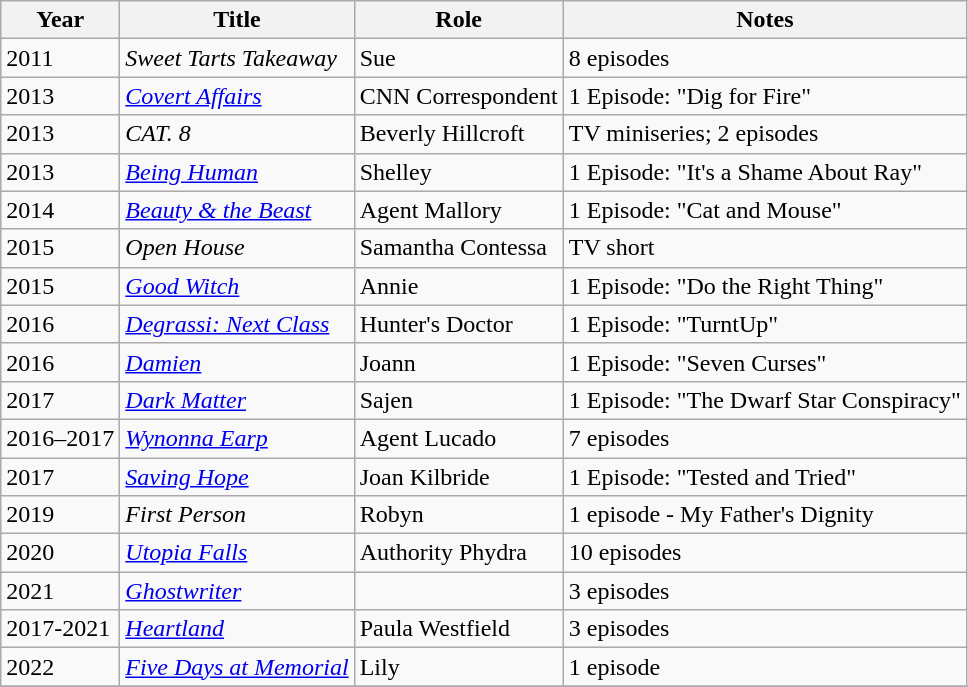<table class="wikitable sortable">
<tr>
<th>Year</th>
<th>Title</th>
<th>Role</th>
<th class="unsortable">Notes</th>
</tr>
<tr>
<td>2011</td>
<td><em>Sweet Tarts Takeaway</em></td>
<td>Sue</td>
<td>8 episodes</td>
</tr>
<tr>
<td>2013</td>
<td><em><a href='#'>Covert Affairs</a></em></td>
<td>CNN Correspondent</td>
<td>1 Episode: "Dig for Fire"</td>
</tr>
<tr>
<td>2013</td>
<td><em>CAT. 8</em></td>
<td>Beverly Hillcroft</td>
<td>TV miniseries; 2 episodes</td>
</tr>
<tr>
<td>2013</td>
<td><em><a href='#'>Being Human</a></em></td>
<td>Shelley</td>
<td>1 Episode: "It's a Shame About Ray"</td>
</tr>
<tr>
<td>2014</td>
<td><em><a href='#'>Beauty & the Beast</a></em></td>
<td>Agent Mallory</td>
<td>1 Episode: "Cat and Mouse"</td>
</tr>
<tr>
<td>2015</td>
<td><em>Open House</em></td>
<td>Samantha Contessa</td>
<td>TV short</td>
</tr>
<tr>
<td>2015</td>
<td><em><a href='#'>Good Witch</a></em></td>
<td>Annie</td>
<td>1 Episode: "Do the Right Thing"</td>
</tr>
<tr>
<td>2016</td>
<td><em><a href='#'>Degrassi: Next Class</a></em></td>
<td>Hunter's Doctor</td>
<td>1 Episode: "TurntUp"</td>
</tr>
<tr>
<td>2016</td>
<td><em><a href='#'>Damien</a></em></td>
<td>Joann</td>
<td>1 Episode: "Seven Curses"</td>
</tr>
<tr>
<td>2017</td>
<td><em><a href='#'>Dark Matter</a></em></td>
<td>Sajen</td>
<td>1 Episode: "The Dwarf Star Conspiracy"</td>
</tr>
<tr>
<td>2016–2017</td>
<td><em><a href='#'>Wynonna Earp</a></em></td>
<td>Agent Lucado</td>
<td>7 episodes</td>
</tr>
<tr>
<td>2017</td>
<td><em><a href='#'>Saving Hope</a></em></td>
<td>Joan Kilbride</td>
<td>1 Episode: "Tested and Tried"</td>
</tr>
<tr>
<td>2019</td>
<td><em>First Person</em></td>
<td>Robyn</td>
<td>1 episode - My Father's Dignity</td>
</tr>
<tr>
<td>2020</td>
<td><em><a href='#'>Utopia Falls</a></em></td>
<td>Authority Phydra</td>
<td>10 episodes</td>
</tr>
<tr>
<td>2021</td>
<td><em><a href='#'>Ghostwriter</a></em></td>
<td></td>
<td>3 episodes</td>
</tr>
<tr>
<td>2017-2021</td>
<td><em><a href='#'>Heartland</a></em></td>
<td>Paula Westfield</td>
<td>3 episodes</td>
</tr>
<tr>
<td>2022</td>
<td><em><a href='#'>Five Days at Memorial</a></em></td>
<td>Lily</td>
<td>1 episode</td>
</tr>
<tr>
</tr>
</table>
